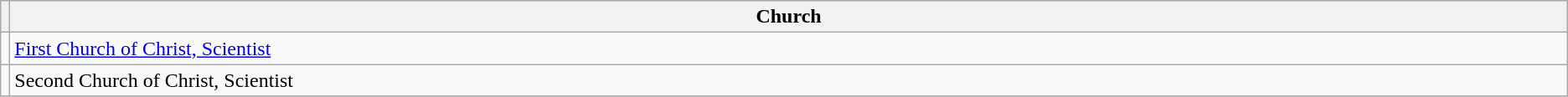<table class="wikitable">
<tr>
<th width="0%"></th>
<th width="100%">Church</th>
</tr>
<tr>
<td></td>
<td><a href='#'>First Church of Christ, Scientist</a></td>
</tr>
<tr>
<td></td>
<td>Second Church of Christ, Scientist</td>
</tr>
<tr>
</tr>
</table>
